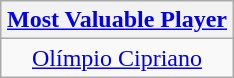<table class=wikitable style="text-align:center; margin:auto">
<tr>
<th><a href='#'>Most Valuable Player</a></th>
</tr>
<tr>
<td> <a href='#'>Olímpio Cipriano</a></td>
</tr>
</table>
